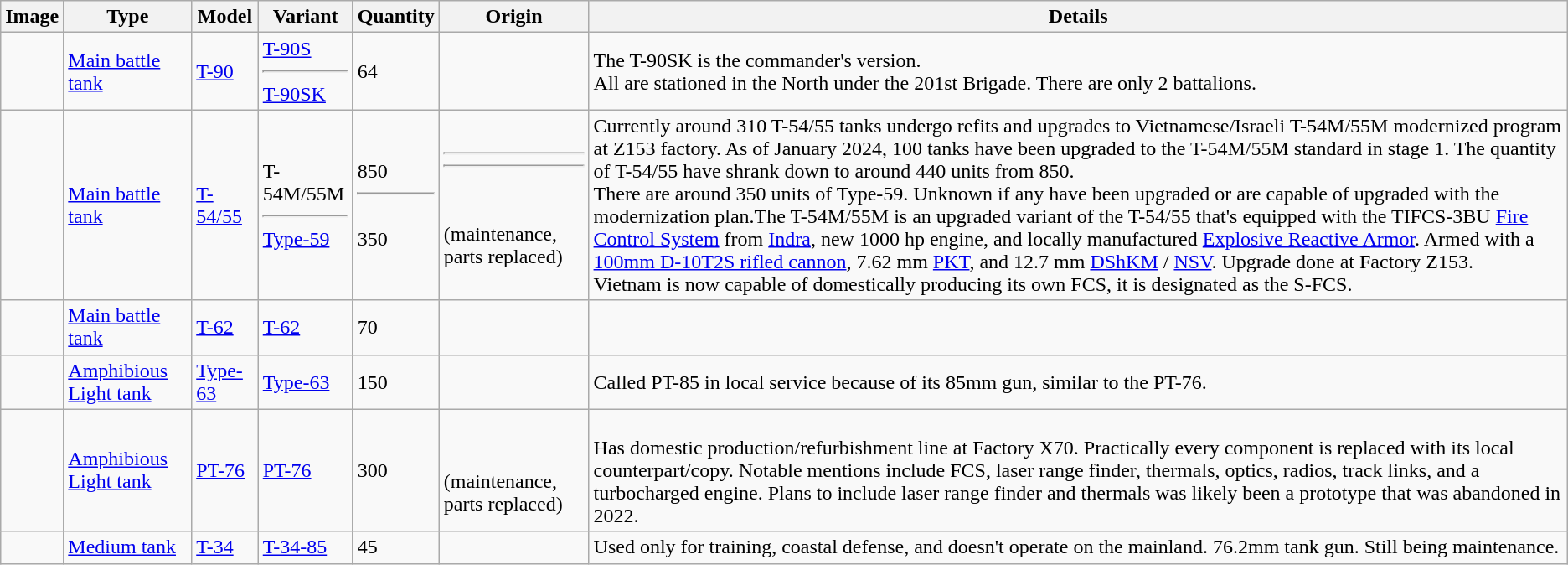<table class="wikitable">
<tr>
<th style="text-align: center;">Image</th>
<th style="text-align: center;">Type</th>
<th style="text-align: center;">Model</th>
<th style="text-align: center;">Variant</th>
<th>Quantity</th>
<th style="text-align: center;">Origin</th>
<th>Details</th>
</tr>
<tr>
<td></td>
<td><a href='#'>Main battle tank</a></td>
<td><a href='#'>T-90</a></td>
<td><a href='#'>T-90S</a><hr> <a href='#'>T-90SK</a></td>
<td>64</td>
<td></td>
<td>The T-90SK is the commander's version.<br>All are stationed in the North under the 201st Brigade. There are only 2 battalions.</td>
</tr>
<tr>
<td><br></td>
<td><a href='#'>Main battle tank</a></td>
<td><a href='#'>T-54/55</a></td>
<td>T-54M/55M<hr><a href='#'>Type-59</a></td>
<td>850 <hr><br>350</td>
<td> <hr>  <hr> <br><br>(maintenance, parts replaced)</td>
<td>Currently around 310 T-54/55 tanks undergo refits and upgrades to Vietnamese/Israeli T-54M/55M modernized program at Z153 factory. As of January 2024, 100 tanks have been upgraded to the T-54M/55M standard in stage 1. The quantity of T-54/55 have shrank down to around 440 units from 850.<br>There are around 350 units of Type-59. Unknown if any have been upgraded or are capable of upgraded with the modernization plan.The T-54M/55M is an upgraded variant of the T-54/55 that's equipped with the TIFCS-3BU <a href='#'>Fire Control System</a> from <a href='#'>Indra</a>, new 1000 hp engine, and locally manufactured <a href='#'>Explosive Reactive Armor</a>. Armed with a <a href='#'>100mm D-10T2S rifled cannon</a>, 7.62 mm <a href='#'>PKT</a>, and 12.7 mm <a href='#'>DShKM</a> / <a href='#'>NSV</a>. Upgrade done at Factory Z153.<br>Vietnam is now capable of domestically producing its own FCS, it is designated as the S-FCS.</td>
</tr>
<tr>
<td></td>
<td><a href='#'>Main battle tank</a></td>
<td><a href='#'>T-62</a></td>
<td><a href='#'>T-62</a></td>
<td>70</td>
<td></td>
<td></td>
</tr>
<tr>
<td></td>
<td><a href='#'>Amphibious</a> <a href='#'>Light tank</a></td>
<td><a href='#'>Type-63</a></td>
<td><a href='#'>Type-63</a></td>
<td>150</td>
<td></td>
<td>Called PT-85 in local service because of its 85mm gun, similar to the PT-76.</td>
</tr>
<tr>
<td></td>
<td><a href='#'>Amphibious</a> <a href='#'>Light tank</a></td>
<td><a href='#'>PT-76</a></td>
<td><a href='#'>PT-76</a></td>
<td>300</td>
<td><br><br>(maintenance, parts replaced)</td>
<td><br>Has domestic production/refurbishment line at Factory X70. Practically every component is replaced with its local counterpart/copy. Notable mentions include FCS, laser range finder, thermals, optics, radios, track links, and a turbocharged engine.
Plans to include laser range finder and thermals was likely been a prototype that was abandoned in 2022.</td>
</tr>
<tr>
<td></td>
<td><a href='#'>Medium tank</a></td>
<td><a href='#'>T-34</a></td>
<td><a href='#'>T-34-85</a></td>
<td>45</td>
<td></td>
<td>Used only for training, coastal defense, and doesn't operate on the mainland. 76.2mm tank gun. Still being maintenance.</td>
</tr>
</table>
